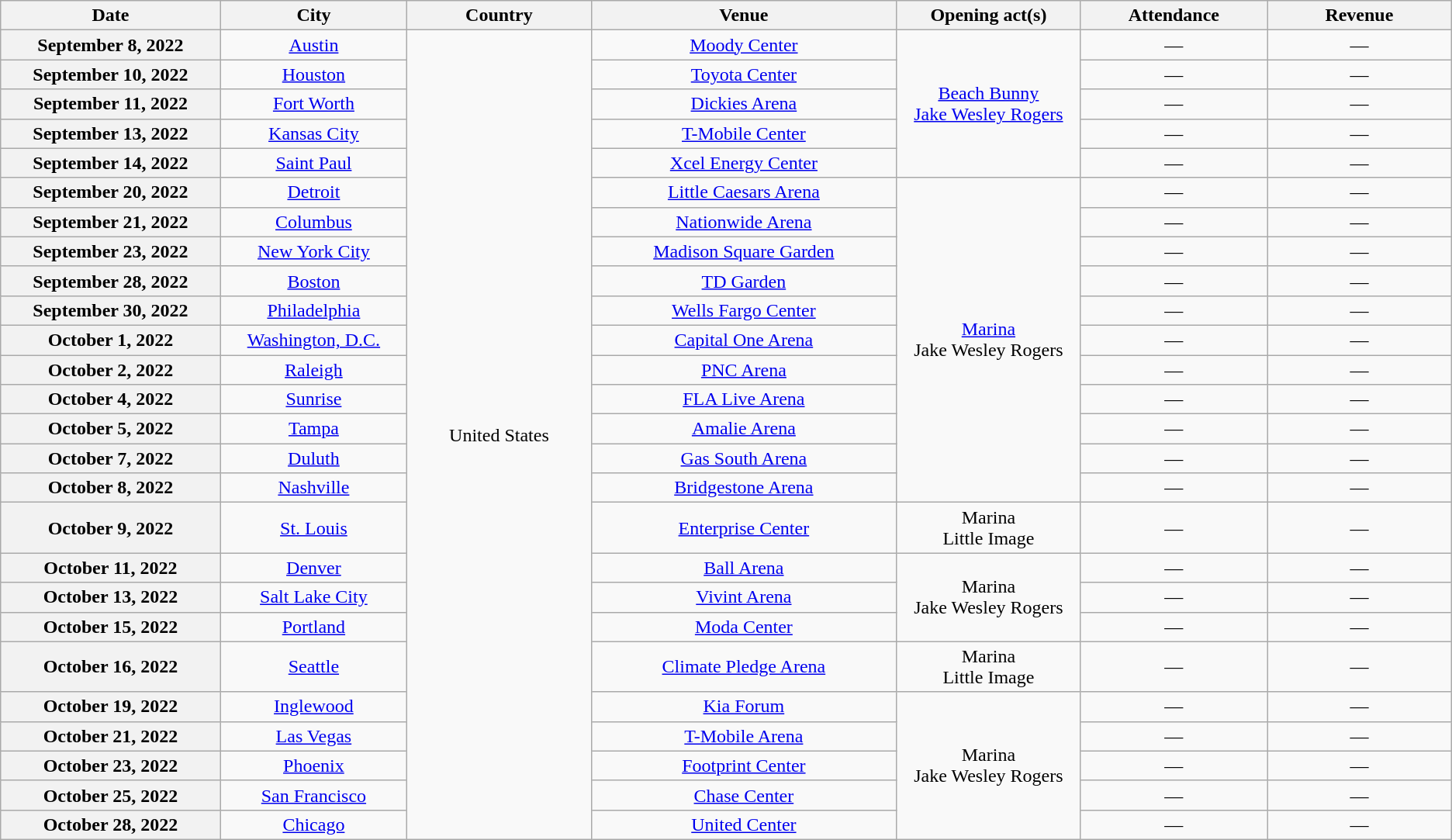<table class="wikitable plainrowheaders" style="text-align:center;">
<tr>
<th scope="col" style="width:12em;">Date</th>
<th scope="col" style="width:10em;">City</th>
<th scope="col" style="width:10em;">Country</th>
<th scope="col" style="width:17em;">Venue</th>
<th scope="col" style="width:10em;">Opening act(s)</th>
<th scope="col" style="width:10em;">Attendance</th>
<th scope="col" style="width:10em;">Revenue</th>
</tr>
<tr>
<th scope="row">September 8, 2022</th>
<td><a href='#'>Austin</a></td>
<td rowspan="26">United States</td>
<td><a href='#'>Moody Center</a></td>
<td rowspan="5"><a href='#'>Beach Bunny</a><br><a href='#'>Jake Wesley Rogers</a></td>
<td>—</td>
<td>—</td>
</tr>
<tr>
<th scope="row">September 10, 2022</th>
<td><a href='#'>Houston</a></td>
<td><a href='#'>Toyota Center</a></td>
<td>—</td>
<td>—</td>
</tr>
<tr>
<th scope="row">September 11, 2022</th>
<td><a href='#'>Fort Worth</a></td>
<td><a href='#'>Dickies Arena</a></td>
<td>—</td>
<td>—</td>
</tr>
<tr>
<th scope="row">September 13, 2022</th>
<td><a href='#'>Kansas City</a></td>
<td><a href='#'>T-Mobile Center</a></td>
<td>—</td>
<td>—</td>
</tr>
<tr>
<th scope="row">September 14, 2022</th>
<td><a href='#'>Saint Paul</a></td>
<td><a href='#'>Xcel Energy Center</a></td>
<td>—</td>
<td>—</td>
</tr>
<tr>
<th scope="row">September 20, 2022</th>
<td><a href='#'>Detroit</a></td>
<td><a href='#'>Little Caesars Arena</a></td>
<td rowspan="11"><a href='#'>Marina</a><br>Jake Wesley Rogers</td>
<td>—</td>
<td>—</td>
</tr>
<tr>
<th scope="row">September 21, 2022</th>
<td><a href='#'>Columbus</a></td>
<td><a href='#'>Nationwide Arena</a></td>
<td>—</td>
<td>—</td>
</tr>
<tr>
<th scope="row">September 23, 2022</th>
<td><a href='#'>New York City</a></td>
<td><a href='#'>Madison Square Garden</a></td>
<td>—</td>
<td>—</td>
</tr>
<tr>
<th scope="row">September 28, 2022</th>
<td><a href='#'>Boston</a></td>
<td><a href='#'>TD Garden</a></td>
<td>—</td>
<td>—</td>
</tr>
<tr>
<th scope="row">September 30, 2022</th>
<td><a href='#'>Philadelphia</a></td>
<td><a href='#'>Wells Fargo Center</a></td>
<td>—</td>
<td>—</td>
</tr>
<tr>
<th scope="row">October 1, 2022</th>
<td><a href='#'>Washington, D.C.</a></td>
<td><a href='#'>Capital One Arena</a></td>
<td>—</td>
<td>—</td>
</tr>
<tr>
<th scope="row">October 2, 2022</th>
<td><a href='#'>Raleigh</a></td>
<td><a href='#'>PNC Arena</a></td>
<td>—</td>
<td>—</td>
</tr>
<tr>
<th scope="row">October 4, 2022</th>
<td><a href='#'>Sunrise</a></td>
<td><a href='#'>FLA Live Arena</a></td>
<td>—</td>
<td>—</td>
</tr>
<tr>
<th scope="row">October 5, 2022</th>
<td><a href='#'>Tampa</a></td>
<td><a href='#'>Amalie Arena</a></td>
<td>—</td>
<td>—</td>
</tr>
<tr>
<th scope="row">October 7, 2022</th>
<td><a href='#'>Duluth</a></td>
<td><a href='#'>Gas South Arena</a></td>
<td>—</td>
<td>—</td>
</tr>
<tr>
<th scope="row">October 8, 2022</th>
<td><a href='#'>Nashville</a></td>
<td><a href='#'>Bridgestone Arena</a></td>
<td>—</td>
<td>—</td>
</tr>
<tr>
<th scope="row">October 9, 2022</th>
<td><a href='#'>St. Louis</a></td>
<td><a href='#'>Enterprise Center</a></td>
<td>Marina<br>Little Image</td>
<td>—</td>
<td>—</td>
</tr>
<tr>
<th scope="row">October 11, 2022</th>
<td><a href='#'>Denver</a></td>
<td><a href='#'>Ball Arena</a></td>
<td rowspan="3">Marina<br>Jake Wesley Rogers</td>
<td>—</td>
<td>—</td>
</tr>
<tr>
<th scope="row">October 13, 2022</th>
<td><a href='#'>Salt Lake City</a></td>
<td><a href='#'>Vivint Arena</a></td>
<td>—</td>
<td>—</td>
</tr>
<tr>
<th scope="row">October 15, 2022</th>
<td><a href='#'>Portland</a></td>
<td><a href='#'>Moda Center</a></td>
<td>—</td>
<td>—</td>
</tr>
<tr>
<th scope="row">October 16, 2022</th>
<td><a href='#'>Seattle</a></td>
<td><a href='#'>Climate Pledge Arena</a></td>
<td>Marina<br>Little Image</td>
<td>—</td>
<td>—</td>
</tr>
<tr>
<th scope="row">October 19, 2022</th>
<td><a href='#'>Inglewood</a></td>
<td><a href='#'>Kia Forum</a></td>
<td rowspan="5">Marina<br>Jake Wesley Rogers</td>
<td>—</td>
<td>—</td>
</tr>
<tr>
<th scope="row">October 21, 2022</th>
<td><a href='#'>Las Vegas</a></td>
<td><a href='#'>T-Mobile Arena</a></td>
<td>—</td>
<td>—</td>
</tr>
<tr>
<th scope="row">October 23, 2022</th>
<td><a href='#'>Phoenix</a></td>
<td><a href='#'>Footprint Center</a></td>
<td>—</td>
<td>—</td>
</tr>
<tr>
<th scope="row">October 25, 2022</th>
<td><a href='#'>San Francisco</a></td>
<td><a href='#'>Chase Center</a></td>
<td>—</td>
<td>—</td>
</tr>
<tr>
<th scope="row">October 28, 2022</th>
<td><a href='#'>Chicago</a></td>
<td><a href='#'>United Center</a></td>
<td>—</td>
<td>—</td>
</tr>
</table>
